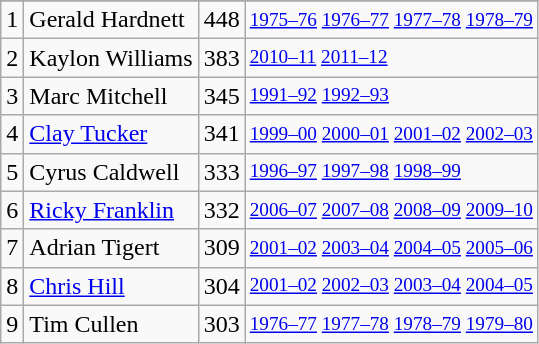<table class="wikitable">
<tr>
</tr>
<tr>
<td>1</td>
<td>Gerald Hardnett</td>
<td>448</td>
<td style="font-size:80%;"><a href='#'>1975–76</a> <a href='#'>1976–77</a> <a href='#'>1977–78</a> <a href='#'>1978–79</a></td>
</tr>
<tr>
<td>2</td>
<td>Kaylon Williams</td>
<td>383</td>
<td style="font-size:80%;"><a href='#'>2010–11</a> <a href='#'>2011–12</a></td>
</tr>
<tr>
<td>3</td>
<td>Marc Mitchell</td>
<td>345</td>
<td style="font-size:80%;"><a href='#'>1991–92</a> <a href='#'>1992–93</a></td>
</tr>
<tr>
<td>4</td>
<td><a href='#'>Clay Tucker</a></td>
<td>341</td>
<td style="font-size:80%;"><a href='#'>1999–00</a> <a href='#'>2000–01</a> <a href='#'>2001–02</a> <a href='#'>2002–03</a></td>
</tr>
<tr>
<td>5</td>
<td>Cyrus Caldwell</td>
<td>333</td>
<td style="font-size:80%;"><a href='#'>1996–97</a> <a href='#'>1997–98</a> <a href='#'>1998–99</a></td>
</tr>
<tr>
<td>6</td>
<td><a href='#'>Ricky Franklin</a></td>
<td>332</td>
<td style="font-size:80%;"><a href='#'>2006–07</a> <a href='#'>2007–08</a> <a href='#'>2008–09</a> <a href='#'>2009–10</a></td>
</tr>
<tr>
<td>7</td>
<td>Adrian Tigert</td>
<td>309</td>
<td style="font-size:80%;"><a href='#'>2001–02</a> <a href='#'>2003–04</a> <a href='#'>2004–05</a> <a href='#'>2005–06</a></td>
</tr>
<tr>
<td>8</td>
<td><a href='#'>Chris Hill</a></td>
<td>304</td>
<td style="font-size:80%;"><a href='#'>2001–02</a> <a href='#'>2002–03</a> <a href='#'>2003–04</a> <a href='#'>2004–05</a></td>
</tr>
<tr>
<td>9</td>
<td>Tim Cullen</td>
<td>303</td>
<td style="font-size:80%;"><a href='#'>1976–77</a> <a href='#'>1977–78</a> <a href='#'>1978–79</a> <a href='#'>1979–80</a></td>
</tr>
</table>
